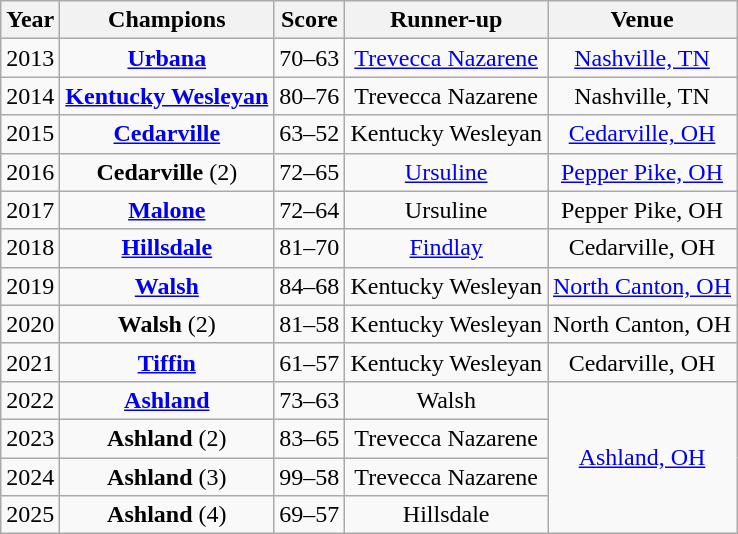<table class="wikitable sortable">
<tr>
<th>Year</th>
<th>Champions</th>
<th>Score</th>
<th>Runner-up</th>
<th>Venue</th>
</tr>
<tr align=center>
<td>2013</td>
<td><strong><a href='#'>Urbana</a></strong></td>
<td>70–63</td>
<td><a href='#'>Trevecca Nazarene</a></td>
<td><a href='#'>Nashville, TN</a></td>
</tr>
<tr align=center>
<td>2014</td>
<td><strong><a href='#'>Kentucky Wesleyan</a></strong></td>
<td>80–76</td>
<td>Trevecca Nazarene</td>
<td>Nashville, TN</td>
</tr>
<tr align=center>
<td>2015</td>
<td><strong><a href='#'>Cedarville</a></strong></td>
<td>63–52</td>
<td>Kentucky Wesleyan</td>
<td><a href='#'>Cedarville, OH</a></td>
</tr>
<tr align=center>
<td>2016</td>
<td><strong>Cedarville</strong> (2)</td>
<td>72–65</td>
<td><a href='#'>Ursuline</a></td>
<td><a href='#'>Pepper Pike, OH</a></td>
</tr>
<tr align=center>
<td>2017</td>
<td><strong><a href='#'>Malone</a></strong></td>
<td>72–64</td>
<td>Ursuline</td>
<td>Pepper Pike, OH</td>
</tr>
<tr align=center>
<td>2018</td>
<td><strong><a href='#'>Hillsdale</a></strong></td>
<td>81–70</td>
<td><a href='#'>Findlay</a></td>
<td>Cedarville, OH</td>
</tr>
<tr align=center>
<td>2019</td>
<td><strong><a href='#'>Walsh</a></strong></td>
<td>84–68</td>
<td>Kentucky Wesleyan</td>
<td><a href='#'>North Canton, OH</a></td>
</tr>
<tr align=center>
<td>2020</td>
<td><strong>Walsh</strong> (2)</td>
<td>81–58</td>
<td>Kentucky Wesleyan</td>
<td>North Canton, OH</td>
</tr>
<tr align=center>
<td>2021</td>
<td><strong><a href='#'>Tiffin</a></strong></td>
<td>61–57</td>
<td>Kentucky Wesleyan</td>
<td>Cedarville, OH</td>
</tr>
<tr align=center>
<td>2022</td>
<td><strong><a href='#'>Ashland</a></strong></td>
<td>73–63</td>
<td>Walsh</td>
<td rowspan=4><a href='#'>Ashland, OH</a></td>
</tr>
<tr align=center>
<td>2023</td>
<td><strong>Ashland</strong> (2)</td>
<td>83–65</td>
<td>Trevecca Nazarene</td>
</tr>
<tr align=center>
<td>2024</td>
<td><strong>Ashland</strong> (3)</td>
<td>99–58</td>
<td>Trevecca Nazarene</td>
</tr>
<tr align=center>
<td>2025</td>
<td><strong>Ashland</strong> (4)</td>
<td>69–57</td>
<td>Hillsdale</td>
</tr>
</table>
